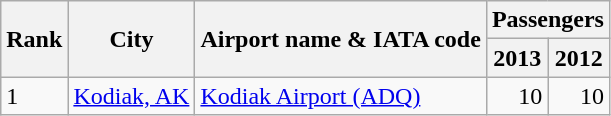<table class="wikitable">
<tr>
<th rowspan="2">Rank</th>
<th rowspan="2">City</th>
<th rowspan="2">Airport name & IATA code</th>
<th colspan="2">Passengers</th>
</tr>
<tr>
<th>2013</th>
<th>2012</th>
</tr>
<tr>
<td>1</td>
<td><a href='#'>Kodiak, AK</a></td>
<td><a href='#'>Kodiak Airport (ADQ)</a></td>
<td align="right">10</td>
<td align="right">10</td>
</tr>
</table>
